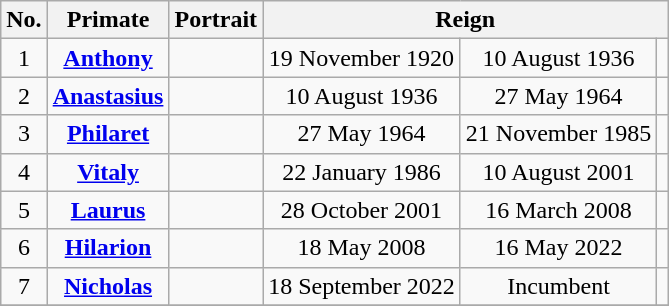<table class="wikitable" style="text-align:center;">
<tr>
<th>No.</th>
<th>Primate</th>
<th>Portrait</th>
<th colspan="3">Reign</th>
</tr>
<tr>
<td>1</td>
<td><strong><a href='#'>Anthony</a></strong><br></td>
<td></td>
<td>19 November 1920</td>
<td>10 August 1936</td>
<td></td>
</tr>
<tr>
<td>2</td>
<td><strong><a href='#'>Anastasius</a></strong><br></td>
<td></td>
<td>10 August 1936</td>
<td>27 May 1964</td>
<td></td>
</tr>
<tr>
<td>3</td>
<td><strong><a href='#'>Philaret</a></strong><br></td>
<td></td>
<td>27 May 1964</td>
<td>21 November 1985</td>
<td></td>
</tr>
<tr>
<td>4</td>
<td><strong><a href='#'>Vitaly</a></strong><br></td>
<td></td>
<td>22 January 1986</td>
<td>10 August 2001</td>
<td></td>
</tr>
<tr>
<td>5</td>
<td><strong><a href='#'>Laurus</a></strong><br></td>
<td></td>
<td>28 October 2001</td>
<td>16 March 2008</td>
<td></td>
</tr>
<tr>
<td>6</td>
<td><strong><a href='#'>Hilarion</a></strong><br></td>
<td></td>
<td>18 May 2008</td>
<td>16 May 2022</td>
<td></td>
</tr>
<tr>
<td>7</td>
<td><strong><a href='#'>Nicholas</a></strong><br></td>
<td></td>
<td>18 September 2022</td>
<td>Incumbent</td>
<td><br></td>
</tr>
<tr>
</tr>
</table>
